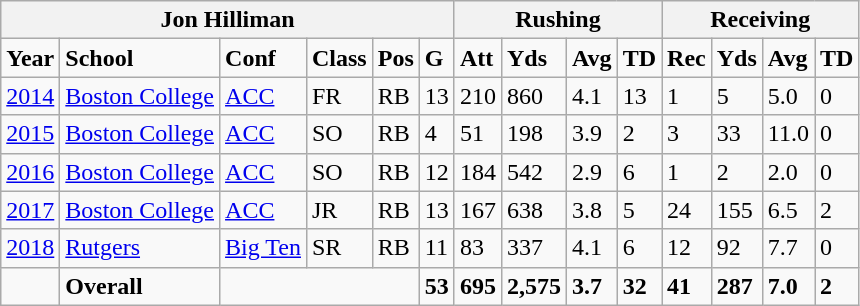<table class="wikitable">
<tr>
<th colspan="6" style="text-align: center; font-weight:bold;">Jon Hilliman</th>
<th colspan="4" style="text-align: center; font-weight:bold;">Rushing</th>
<th colspan="4" style="text-align: center; font-weight:bold;">Receiving</th>
</tr>
<tr>
<td style="font-weight:bold;">Year</td>
<td style="font-weight:bold;">School</td>
<td style="font-weight:bold;">Conf</td>
<td style="font-weight:bold;">Class</td>
<td style="font-weight:bold;">Pos</td>
<td style="font-weight:bold;">G</td>
<td style="font-weight:bold;">Att</td>
<td style="font-weight:bold;">Yds</td>
<td style="font-weight:bold;">Avg</td>
<td style="font-weight:bold;">TD</td>
<td style="font-weight:bold;">Rec</td>
<td style="font-weight:bold;">Yds</td>
<td style="font-weight:bold;">Avg</td>
<td style="font-weight:bold;">TD</td>
</tr>
<tr>
<td><a href='#'>2014</a></td>
<td><a href='#'>Boston College</a></td>
<td><a href='#'>ACC</a></td>
<td>FR</td>
<td>RB</td>
<td>13</td>
<td>210</td>
<td>860</td>
<td>4.1</td>
<td>13</td>
<td>1</td>
<td>5</td>
<td>5.0</td>
<td>0</td>
</tr>
<tr>
<td><a href='#'>2015</a></td>
<td><a href='#'>Boston College</a></td>
<td><a href='#'>ACC</a></td>
<td>SO</td>
<td>RB</td>
<td>4</td>
<td>51</td>
<td>198</td>
<td>3.9</td>
<td>2</td>
<td>3</td>
<td>33</td>
<td>11.0</td>
<td>0</td>
</tr>
<tr>
<td><a href='#'>2016</a></td>
<td><a href='#'>Boston College</a></td>
<td><a href='#'>ACC</a></td>
<td>SO</td>
<td>RB</td>
<td>12</td>
<td>184</td>
<td>542</td>
<td>2.9</td>
<td>6</td>
<td>1</td>
<td>2</td>
<td>2.0</td>
<td>0</td>
</tr>
<tr>
<td><a href='#'>2017</a></td>
<td><a href='#'>Boston College</a></td>
<td><a href='#'>ACC</a></td>
<td>JR</td>
<td>RB</td>
<td>13</td>
<td>167</td>
<td>638</td>
<td>3.8</td>
<td>5</td>
<td>24</td>
<td>155</td>
<td>6.5</td>
<td>2</td>
</tr>
<tr>
<td><a href='#'>2018</a></td>
<td><a href='#'>Rutgers</a></td>
<td><a href='#'>Big Ten</a></td>
<td>SR</td>
<td>RB</td>
<td>11</td>
<td>83</td>
<td>337</td>
<td>4.1</td>
<td>6</td>
<td>12</td>
<td>92</td>
<td>7.7</td>
<td>0</td>
</tr>
<tr>
<td style="font-weight:bold;"></td>
<td style="font-weight:bold;">Overall</td>
<td colspan="3" style="font-weight:bold;"></td>
<td style="font-weight:bold;">53</td>
<td style="font-weight:bold;">695</td>
<td style="font-weight:bold;">2,575</td>
<td style="font-weight:bold;">3.7</td>
<td style="font-weight:bold;">32</td>
<td style="font-weight:bold;">41</td>
<td style="font-weight:bold;">287</td>
<td style="font-weight:bold;">7.0</td>
<td style="font-weight:bold;">2</td>
</tr>
</table>
